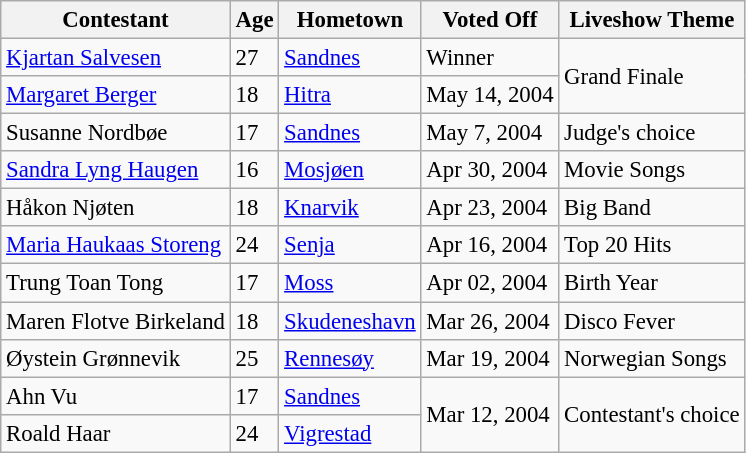<table class="wikitable" style="font-size:95%;">
<tr>
<th>Contestant</th>
<th>Age</th>
<th>Hometown</th>
<th>Voted Off</th>
<th>Liveshow Theme</th>
</tr>
<tr>
<td><a href='#'>Kjartan Salvesen</a></td>
<td>27</td>
<td><a href='#'>Sandnes</a></td>
<td>Winner</td>
<td rowspan="2">Grand Finale</td>
</tr>
<tr>
<td><a href='#'>Margaret Berger</a></td>
<td>18</td>
<td><a href='#'>Hitra</a></td>
<td>May 14, 2004</td>
</tr>
<tr>
<td>Susanne Nordbøe</td>
<td>17</td>
<td><a href='#'>Sandnes</a></td>
<td>May 7, 2004</td>
<td>Judge's choice</td>
</tr>
<tr>
<td><a href='#'>Sandra Lyng Haugen</a></td>
<td>16</td>
<td><a href='#'>Mosjøen</a></td>
<td>Apr 30, 2004</td>
<td>Movie Songs</td>
</tr>
<tr>
<td>Håkon Njøten</td>
<td>18</td>
<td><a href='#'>Knarvik</a></td>
<td>Apr 23, 2004</td>
<td>Big Band</td>
</tr>
<tr>
<td><a href='#'>Maria Haukaas Storeng</a></td>
<td>24</td>
<td><a href='#'>Senja</a></td>
<td>Apr 16, 2004</td>
<td>Top 20 Hits</td>
</tr>
<tr>
<td>Trung Toan Tong</td>
<td>17</td>
<td><a href='#'>Moss</a></td>
<td>Apr 02, 2004</td>
<td>Birth Year</td>
</tr>
<tr>
<td>Maren Flotve Birkeland</td>
<td>18</td>
<td><a href='#'>Skudeneshavn</a></td>
<td>Mar 26, 2004</td>
<td>Disco Fever</td>
</tr>
<tr>
<td>Øystein Grønnevik</td>
<td>25</td>
<td><a href='#'>Rennesøy</a></td>
<td>Mar 19, 2004</td>
<td>Norwegian Songs</td>
</tr>
<tr>
<td>Ahn Vu</td>
<td>17</td>
<td><a href='#'>Sandnes</a></td>
<td rowspan="2">Mar 12, 2004</td>
<td rowspan="2">Contestant's choice</td>
</tr>
<tr>
<td>Roald Haar</td>
<td>24</td>
<td><a href='#'>Vigrestad</a></td>
</tr>
</table>
